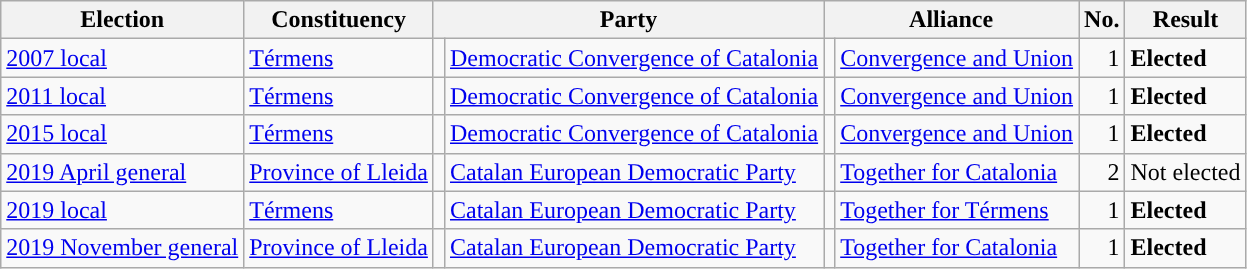<table class="wikitable" style="text-align:left;">
<tr>
<th scope=col>Election</th>
<th scope=col>Constituency</th>
<th scope=col colspan="2">Party</th>
<th scope=col colspan="2">Alliance</th>
<th scope=col>No.</th>
<th scope=col>Result</th>
</tr>
<tr>
<td><a href='#'>2007 local</a></td>
<td><a href='#'>Térmens</a></td>
<td style="background:"></td>
<td><a href='#'>Democratic Convergence of Catalonia</a></td>
<td style="background:"></td>
<td><a href='#'>Convergence and Union</a></td>
<td align=right>1</td>
<td><strong>Elected</strong></td>
</tr>
<tr>
<td><a href='#'>2011 local</a></td>
<td><a href='#'>Térmens</a></td>
<td style="background:"></td>
<td><a href='#'>Democratic Convergence of Catalonia</a></td>
<td style="background:"></td>
<td><a href='#'>Convergence and Union</a></td>
<td align=right>1</td>
<td><strong>Elected</strong></td>
</tr>
<tr>
<td><a href='#'>2015 local</a></td>
<td><a href='#'>Térmens</a></td>
<td style="background:"></td>
<td><a href='#'>Democratic Convergence of Catalonia</a></td>
<td style="background:"></td>
<td><a href='#'>Convergence and Union</a></td>
<td align=right>1</td>
<td><strong>Elected</strong></td>
</tr>
<tr>
<td><a href='#'>2019 April general</a></td>
<td><a href='#'>Province of Lleida</a></td>
<td style="background:"></td>
<td><a href='#'>Catalan European Democratic Party</a></td>
<td style="background:"></td>
<td><a href='#'>Together for Catalonia</a></td>
<td align=right>2</td>
<td>Not elected</td>
</tr>
<tr>
<td><a href='#'>2019 local</a></td>
<td><a href='#'>Térmens</a></td>
<td style="background:"></td>
<td><a href='#'>Catalan European Democratic Party</a></td>
<td style="background:"></td>
<td><a href='#'>Together for Térmens</a></td>
<td align=right>1</td>
<td><strong>Elected</strong></td>
</tr>
<tr>
<td><a href='#'>2019 November general</a></td>
<td><a href='#'>Province of Lleida</a></td>
<td style="background:"></td>
<td><a href='#'>Catalan European Democratic Party</a></td>
<td style="background:"></td>
<td><a href='#'>Together for Catalonia</a></td>
<td align=right>1</td>
<td><strong>Elected</strong></td>
</tr>
</table>
